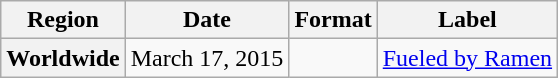<table class="wikitable plainrowheaders">
<tr>
<th>Region</th>
<th>Date</th>
<th>Format</th>
<th>Label</th>
</tr>
<tr>
<th scope="row">Worldwide</th>
<td>March 17, 2015</td>
<td rowspan="1"></td>
<td rowspan="1"><a href='#'>Fueled by Ramen</a></td>
</tr>
</table>
